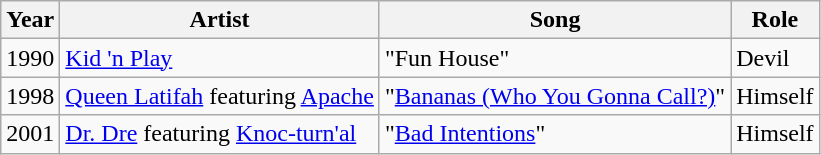<table class="wikitable plainrowheaders sortable" style="margin-right: 0;">
<tr>
<th>Year</th>
<th>Artist</th>
<th>Song</th>
<th>Role</th>
</tr>
<tr>
<td>1990</td>
<td><a href='#'>Kid 'n Play</a></td>
<td>"Fun House"</td>
<td>Devil</td>
</tr>
<tr>
<td>1998</td>
<td><a href='#'>Queen Latifah</a> featuring <a href='#'>Apache</a></td>
<td>"<a href='#'>Bananas (Who You Gonna Call?)</a>"</td>
<td>Himself</td>
</tr>
<tr>
<td>2001</td>
<td><a href='#'>Dr. Dre</a> featuring <a href='#'>Knoc-turn'al</a></td>
<td>"<a href='#'>Bad Intentions</a>"</td>
<td>Himself</td>
</tr>
</table>
